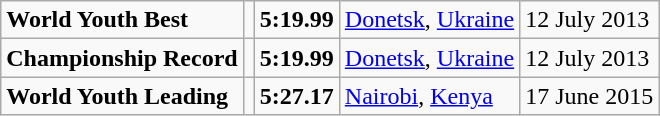<table class="wikitable">
<tr>
<td><strong>World Youth Best</strong></td>
<td></td>
<td><strong>5:19.99</strong></td>
<td><a href='#'>Donetsk</a>, <a href='#'>Ukraine</a></td>
<td>12 July 2013</td>
</tr>
<tr>
<td><strong>Championship Record</strong></td>
<td></td>
<td><strong>5:19.99</strong></td>
<td><a href='#'>Donetsk</a>, <a href='#'>Ukraine</a></td>
<td>12 July 2013</td>
</tr>
<tr>
<td><strong>World Youth Leading</strong></td>
<td></td>
<td><strong>5:27.17</strong></td>
<td><a href='#'>Nairobi</a>, <a href='#'>Kenya</a></td>
<td>17 June 2015</td>
</tr>
</table>
